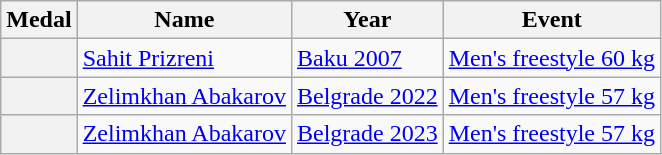<table class="wikitable plainrowheaders">
<tr>
<th scope="col">Medal</th>
<th scope="col">Name</th>
<th scope="col">Year</th>
<th scope="col">Event</th>
</tr>
<tr>
<th scope="row"></th>
<td><a href='#'>Sahit Prizreni</a></td>
<td><a href='#'>Baku 2007</a></td>
<td><a href='#'>Men's freestyle 60 kg</a></td>
</tr>
<tr>
<th scope="row"></th>
<td><a href='#'>Zelimkhan Abakarov</a></td>
<td><a href='#'>Belgrade 2022</a></td>
<td><a href='#'>Men's freestyle 57 kg</a></td>
</tr>
<tr>
<th scope="row"></th>
<td><a href='#'>Zelimkhan Abakarov</a></td>
<td><a href='#'>Belgrade 2023</a></td>
<td><a href='#'>Men's freestyle 57 kg</a></td>
</tr>
</table>
